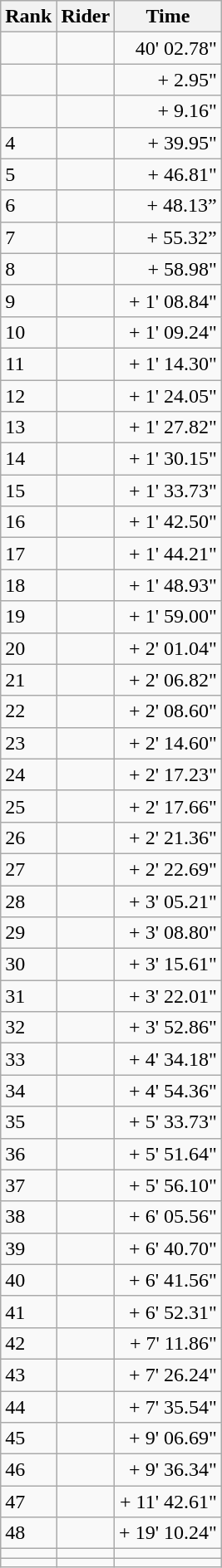<table class="wikitable sortable">
<tr>
<th>Rank</th>
<th>Rider</th>
<th>Time</th>
</tr>
<tr>
<td></td>
<td></td>
<td align="right">40' 02.78"</td>
</tr>
<tr>
<td></td>
<td></td>
<td align="right">+ 2.95"</td>
</tr>
<tr>
<td></td>
<td></td>
<td align="right">+ 9.16"</td>
</tr>
<tr>
<td>4</td>
<td></td>
<td align="right">+ 39.95"</td>
</tr>
<tr>
<td>5</td>
<td></td>
<td align="right">+ 46.81"</td>
</tr>
<tr>
<td>6</td>
<td></td>
<td align="right">+ 48.13”</td>
</tr>
<tr>
<td>7</td>
<td></td>
<td align="right">+ 55.32”</td>
</tr>
<tr>
<td>8</td>
<td></td>
<td align="right">+ 58.98"</td>
</tr>
<tr>
<td>9</td>
<td></td>
<td align="right">+ 1' 08.84"</td>
</tr>
<tr>
<td>10</td>
<td></td>
<td align="right">+ 1' 09.24"</td>
</tr>
<tr>
<td>11</td>
<td></td>
<td align="right">+ 1' 14.30"</td>
</tr>
<tr>
<td>12</td>
<td></td>
<td align="right">+ 1' 24.05"</td>
</tr>
<tr>
<td>13</td>
<td></td>
<td align="right">+ 1' 27.82"</td>
</tr>
<tr>
<td>14</td>
<td></td>
<td align="right">+ 1' 30.15"</td>
</tr>
<tr>
<td>15</td>
<td></td>
<td align="right">+ 1' 33.73"</td>
</tr>
<tr>
<td>16</td>
<td></td>
<td align="right">+ 1' 42.50"</td>
</tr>
<tr>
<td>17</td>
<td></td>
<td align="right">+ 1' 44.21"</td>
</tr>
<tr>
<td>18</td>
<td></td>
<td align="right">+ 1' 48.93"</td>
</tr>
<tr>
<td>19</td>
<td></td>
<td align="right">+ 1' 59.00"</td>
</tr>
<tr>
<td>20</td>
<td></td>
<td align="right">+ 2' 01.04"</td>
</tr>
<tr>
<td>21</td>
<td></td>
<td align="right">+ 2' 06.82"</td>
</tr>
<tr>
<td>22</td>
<td></td>
<td align="right">+ 2' 08.60"</td>
</tr>
<tr>
<td>23</td>
<td></td>
<td align="right">+ 2' 14.60"</td>
</tr>
<tr>
<td>24</td>
<td></td>
<td align="right">+ 2' 17.23"</td>
</tr>
<tr>
<td>25</td>
<td></td>
<td align="right">+ 2' 17.66"</td>
</tr>
<tr>
<td>26</td>
<td></td>
<td align="right">+ 2' 21.36"</td>
</tr>
<tr>
<td>27</td>
<td></td>
<td align="right">+ 2' 22.69"</td>
</tr>
<tr>
<td>28</td>
<td></td>
<td align="right">+ 3' 05.21"</td>
</tr>
<tr>
<td>29</td>
<td></td>
<td align="right">+ 3' 08.80"</td>
</tr>
<tr>
<td>30</td>
<td></td>
<td align="right">+ 3' 15.61"</td>
</tr>
<tr>
<td>31</td>
<td></td>
<td align="right">+ 3' 22.01"</td>
</tr>
<tr>
<td>32</td>
<td></td>
<td align="right">+ 3' 52.86"</td>
</tr>
<tr>
<td>33</td>
<td></td>
<td align="right">+ 4' 34.18"</td>
</tr>
<tr>
<td>34</td>
<td></td>
<td align="right">+ 4' 54.36"</td>
</tr>
<tr>
<td>35</td>
<td></td>
<td align="right">+ 5' 33.73"</td>
</tr>
<tr>
<td>36</td>
<td></td>
<td align="right">+ 5' 51.64"</td>
</tr>
<tr>
<td>37</td>
<td></td>
<td align="right">+ 5' 56.10"</td>
</tr>
<tr>
<td>38</td>
<td></td>
<td align="right">+ 6' 05.56"</td>
</tr>
<tr>
<td>39</td>
<td></td>
<td align="right">+ 6' 40.70"</td>
</tr>
<tr>
<td>40</td>
<td></td>
<td align="right">+ 6' 41.56"</td>
</tr>
<tr>
<td>41</td>
<td></td>
<td align="right">+ 6' 52.31"</td>
</tr>
<tr>
<td>42</td>
<td></td>
<td align="right">+ 7' 11.86"</td>
</tr>
<tr>
<td>43</td>
<td></td>
<td align="right">+ 7' 26.24"</td>
</tr>
<tr>
<td>44</td>
<td></td>
<td align="right">+ 7' 35.54"</td>
</tr>
<tr>
<td>45</td>
<td></td>
<td align="right">+ 9' 06.69"</td>
</tr>
<tr>
<td>46</td>
<td></td>
<td align="right">+ 9' 36.34"</td>
</tr>
<tr>
<td>47</td>
<td></td>
<td align="right">+ 11' 42.61"</td>
</tr>
<tr>
<td>48</td>
<td></td>
<td align="right">+ 19' 10.24"</td>
</tr>
<tr>
<td></td>
<td></td>
<td align="right"></td>
</tr>
<tr>
<td></td>
<td></td>
<td align="right"></td>
</tr>
</table>
